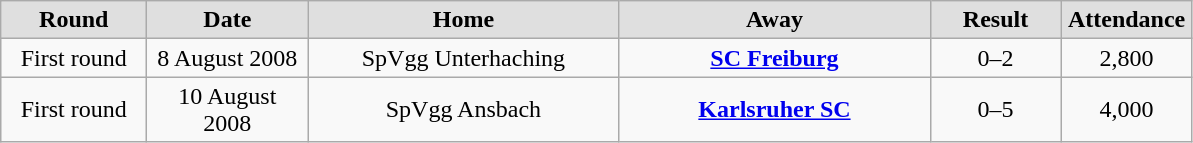<table class="wikitable">
<tr style="text-align:center; background:#dfdfdf;">
<td style="width:90px;"><strong>Round</strong></td>
<td style="width:100px;"><strong>Date</strong></td>
<td style="width:200px;"><strong>Home</strong></td>
<td style="width:200px;"><strong>Away</strong></td>
<td style="width:80px;"><strong>Result</strong></td>
<td style="width:80px;"><strong>Attendance</strong></td>
</tr>
<tr style="text-align:center;">
<td>First round</td>
<td>8 August 2008</td>
<td>SpVgg Unterhaching</td>
<td><strong><a href='#'>SC Freiburg</a></strong></td>
<td>0–2</td>
<td>2,800</td>
</tr>
<tr style="text-align:center;">
<td>First round</td>
<td>10 August 2008</td>
<td>SpVgg Ansbach</td>
<td><strong><a href='#'>Karlsruher SC</a></strong></td>
<td>0–5</td>
<td>4,000</td>
</tr>
</table>
